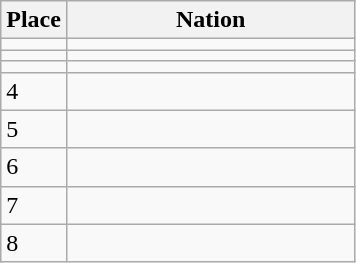<table class=wikitable style=text-align:left>
<tr>
<th width=35>Place</th>
<th width=185>Nation</th>
</tr>
<tr>
<td></td>
<td style=text-align:left></td>
</tr>
<tr>
<td></td>
<td style=text-align:left></td>
</tr>
<tr>
<td></td>
<td style=text-align:left></td>
</tr>
<tr>
<td style=text-align:left>4</td>
<td></td>
</tr>
<tr>
<td style=text-align:left>5</td>
<td></td>
</tr>
<tr>
<td style=text-align:left>6</td>
<td></td>
</tr>
<tr>
<td style=text-align:left>7</td>
<td></td>
</tr>
<tr>
<td style=text-align:left>8</td>
<td></td>
</tr>
</table>
